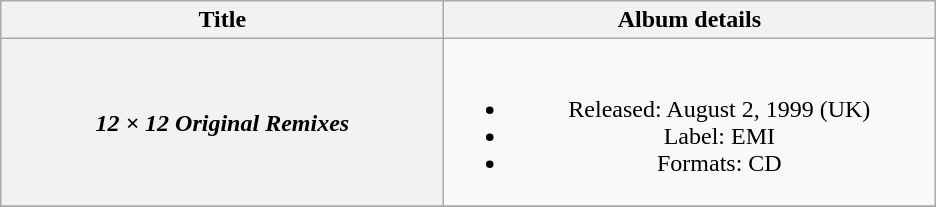<table class="wikitable plainrowheaders" style="text-align:center;">
<tr>
<th scope="col" style="width:18em;">Title</th>
<th scope="col" style="width:20em;">Album details</th>
</tr>
<tr>
<th scope="row"><em>12 × 12 Original Remixes</em></th>
<td><br><ul><li>Released: August 2, 1999 <span>(UK)</span></li><li>Label: EMI</li><li>Formats: CD</li></ul></td>
</tr>
<tr>
</tr>
</table>
